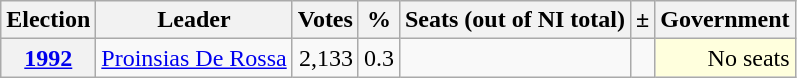<table class="wikitable" style="font-size:100%; text-align:right;">
<tr>
<th>Election</th>
<th>Leader</th>
<th>Votes</th>
<th>%</th>
<th>Seats (out of NI total)</th>
<th>±</th>
<th>Government</th>
</tr>
<tr>
<th><a href='#'>1992</a></th>
<td><a href='#'>Proinsias De Rossa</a></td>
<td>2,133</td>
<td>0.3</td>
<td></td>
<td></td>
<td style="background:#ffd;">No seats</td>
</tr>
</table>
